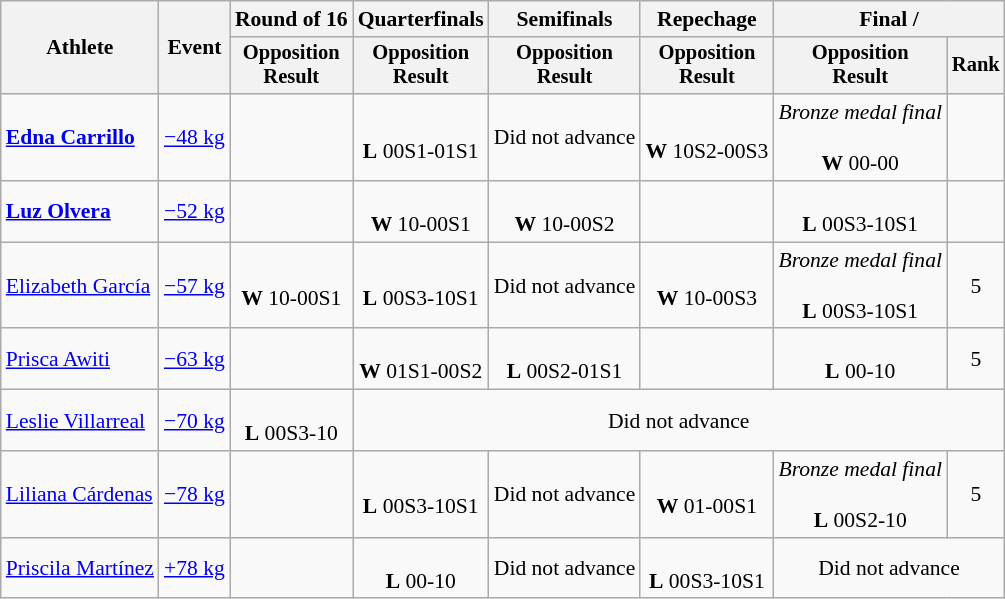<table class="wikitable" style="font-size:90%">
<tr>
<th rowspan=2>Athlete</th>
<th rowspan=2>Event</th>
<th>Round of 16</th>
<th>Quarterfinals</th>
<th>Semifinals</th>
<th>Repechage</th>
<th colspan=2>Final / </th>
</tr>
<tr style="font-size:95%">
<th>Opposition<br>Result</th>
<th>Opposition<br>Result</th>
<th>Opposition<br>Result</th>
<th>Opposition<br>Result</th>
<th>Opposition<br>Result</th>
<th>Rank</th>
</tr>
<tr align=center>
<td align=left><strong><a href='#'>Edna Carrillo</a></strong></td>
<td align=left><a href='#'>−48 kg</a></td>
<td></td>
<td><br><strong>L</strong> 00S1-01S1</td>
<td>Did not advance</td>
<td><br><strong>W</strong> 10S2-00S3</td>
<td><em>Bronze medal final</em><br><br><strong>W</strong> 00-00</td>
<td></td>
</tr>
<tr align=center>
<td align=left><strong><a href='#'>Luz Olvera</a></strong></td>
<td align=left><a href='#'>−52 kg</a></td>
<td></td>
<td><br><strong>W</strong> 10-00S1</td>
<td><br><strong>W</strong> 10-00S2</td>
<td></td>
<td><br><strong>L</strong> 00S3-10S1</td>
<td></td>
</tr>
<tr align=center>
<td align=left><a href='#'>Elizabeth García</a></td>
<td align=left><a href='#'>−57 kg</a></td>
<td><br><strong>W</strong> 10-00S1</td>
<td><br><strong>L</strong> 00S3-10S1</td>
<td>Did not advance</td>
<td><br><strong>W</strong> 10-00S3</td>
<td><em>Bronze medal final</em><br><br><strong>L</strong> 00S3-10S1</td>
<td>5</td>
</tr>
<tr align=center>
<td align=left><a href='#'>Prisca Awiti</a></td>
<td align=left><a href='#'>−63 kg</a></td>
<td></td>
<td><br><strong>W</strong> 01S1-00S2</td>
<td><br><strong>L</strong> 00S2-01S1</td>
<td></td>
<td><br><strong>L</strong> 00-10</td>
<td>5</td>
</tr>
<tr align=center>
<td align=left><a href='#'>Leslie Villarreal</a></td>
<td align=left><a href='#'>−70 kg</a></td>
<td><br><strong>L</strong> 00S3-10</td>
<td colspan=5>Did not advance</td>
</tr>
<tr align=center>
<td align=left><a href='#'>Liliana Cárdenas</a></td>
<td align=left><a href='#'>−78 kg</a></td>
<td></td>
<td><br><strong>L</strong> 00S3-10S1</td>
<td>Did not advance</td>
<td><br><strong>W</strong> 01-00S1</td>
<td><em>Bronze medal final</em><br><br><strong>L</strong> 00S2-10</td>
<td>5</td>
</tr>
<tr align=center>
<td align=left><a href='#'>Priscila Martínez</a></td>
<td align=left><a href='#'>+78 kg</a></td>
<td></td>
<td><br><strong>L</strong> 00-10</td>
<td>Did not advance</td>
<td><br><strong>L</strong> 00S3-10S1</td>
<td colspan=2>Did not advance</td>
</tr>
</table>
